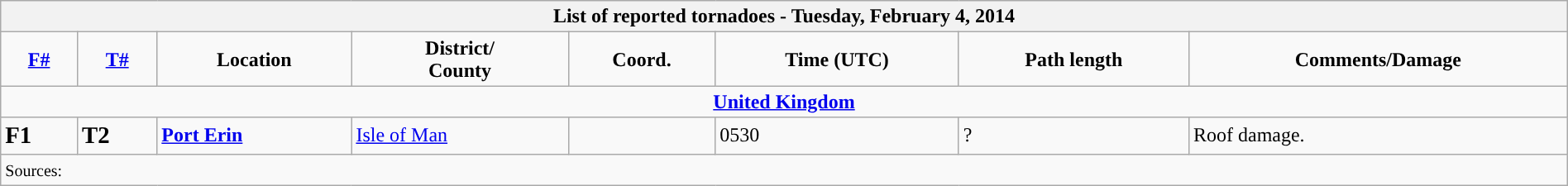<table class="wikitable collapsible" width="100%">
<tr>
<th colspan="8">List of reported tornadoes - Tuesday, February 4, 2014</th>
</tr>
<tr>
<td style="text-align: center;"><strong><a href='#'>F#</a></strong></td>
<td style="text-align: center;"><strong><a href='#'>T#</a></strong></td>
<td style="text-align: center;"><strong>Location</strong></td>
<td style="text-align: center;"><strong>District/<br>County</strong></td>
<td style="text-align: center;"><strong>Coord.</strong></td>
<td style="text-align: center;"><strong>Time (UTC)</strong></td>
<td style="text-align: center;"><strong>Path length</strong></td>
<td style="text-align: center;"><strong>Comments/Damage</strong></td>
</tr>
<tr>
<td colspan="8" align=center><strong><a href='#'>United Kingdom</a></strong></td>
</tr>
<tr>
<td><big><strong>F1</strong></big></td>
<td><big><strong>T2</strong></big></td>
<td><strong><a href='#'>Port Erin</a></strong></td>
<td><a href='#'>Isle of Man</a></td>
<td></td>
<td>0530</td>
<td>?</td>
<td>Roof damage.</td>
</tr>
<tr>
<td colspan="8"><small>Sources:</small></td>
</tr>
</table>
